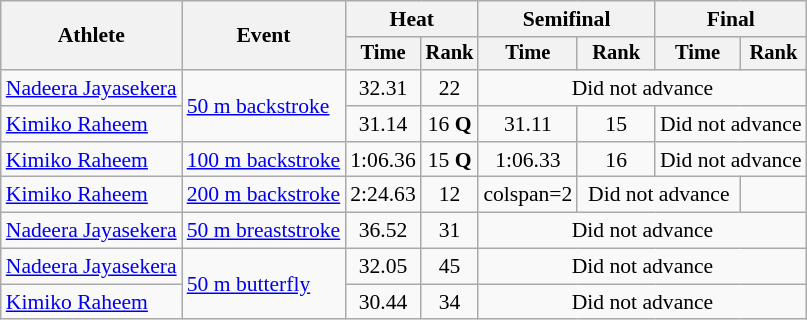<table class=wikitable style=font-size:90%>
<tr>
<th rowspan=2>Athlete</th>
<th rowspan=2>Event</th>
<th colspan=2>Heat</th>
<th colspan=2>Semifinal</th>
<th colspan=2>Final</th>
</tr>
<tr style=font-size:95%>
<th>Time</th>
<th>Rank</th>
<th>Time</th>
<th>Rank</th>
<th>Time</th>
<th>Rank</th>
</tr>
<tr align=center>
<td align=left><a href='#'>Nadeera Jayasekera</a></td>
<td align=left rowspan=2><a href='#'>50 m backstroke</a></td>
<td>32.31</td>
<td>22</td>
<td colspan=4>Did not advance</td>
</tr>
<tr align=center>
<td align=left><a href='#'>Kimiko Raheem</a></td>
<td>31.14</td>
<td>16 <strong>Q</strong></td>
<td>31.11</td>
<td>15</td>
<td colspan=2>Did not advance</td>
</tr>
<tr align=center>
<td align=left><a href='#'>Kimiko Raheem</a></td>
<td align=left><a href='#'>100 m backstroke</a></td>
<td>1:06.36</td>
<td>15 <strong>Q</strong></td>
<td>1:06.33</td>
<td>16</td>
<td colspan=2>Did not advance</td>
</tr>
<tr align=center>
<td align=left><a href='#'>Kimiko Raheem</a></td>
<td align=left><a href='#'>200 m backstroke</a></td>
<td>2:24.63</td>
<td>12</td>
<td>colspan=2 </td>
<td colspan=2>Did not advance</td>
</tr>
<tr align=center>
<td align=left><a href='#'>Nadeera Jayasekera</a></td>
<td align=left><a href='#'>50 m breaststroke</a></td>
<td>36.52</td>
<td>31</td>
<td colspan=4>Did not advance</td>
</tr>
<tr align=center>
<td align=left><a href='#'>Nadeera Jayasekera</a></td>
<td align=left rowspan=2><a href='#'>50 m butterfly</a></td>
<td>32.05</td>
<td>45</td>
<td colspan=4>Did not advance</td>
</tr>
<tr align=center>
<td align=left><a href='#'>Kimiko Raheem</a></td>
<td>30.44</td>
<td>34</td>
<td colspan=4>Did not advance</td>
</tr>
</table>
